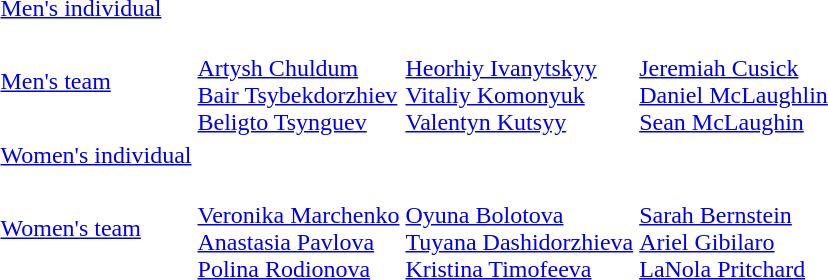<table>
<tr>
<td><a href='#'>Men's individual</a></td>
<td></td>
<td></td>
<td></td>
<td></td>
</tr>
<tr>
<td><a href='#'>Men's team</a></td>
<td><br><a href='#'>Artysh Chuldum</a><br><a href='#'>Bair Tsybekdorzhiev</a><br><a href='#'>Beligto Tsynguev</a></td>
<td><br><a href='#'>Heorhiy Ivanytskyy</a><br><a href='#'>Vitaliy Komonyuk</a><br><a href='#'>Valentyn Kutsyy</a></td>
<td><br><a href='#'>Jeremiah Cusick</a><br><a href='#'>Daniel McLaughlin</a><br><a href='#'>Sean McLaughin</a></td>
<td></td>
</tr>
<tr>
<td><a href='#'>Women's individual</a></td>
<td></td>
<td></td>
<td></td>
<td></td>
</tr>
<tr>
<td><a href='#'>Women's team</a></td>
<td><br><a href='#'>Veronika Marchenko</a><br><a href='#'>Anastasia Pavlova</a><br><a href='#'>Polina Rodionova</a></td>
<td><br><a href='#'>Oyuna Bolotova</a><br><a href='#'>Tuyana Dashidorzhieva</a><br><a href='#'>Kristina Timofeeva</a></td>
<td><br><a href='#'>Sarah Bernstein</a><br><a href='#'>Ariel Gibilaro</a><br><a href='#'>LaNola Pritchard</a></td>
<td></td>
</tr>
</table>
